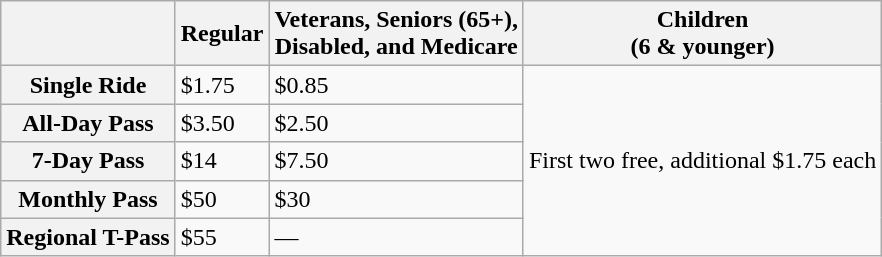<table class="wikitable">
<tr>
<th></th>
<th>Regular</th>
<th>Veterans, Seniors (65+),<br>Disabled, and Medicare</th>
<th>Children<br>(6 & younger)</th>
</tr>
<tr>
<th>Single Ride</th>
<td>$1.75</td>
<td>$0.85</td>
<td rowspan="5">First two free, additional $1.75 each</td>
</tr>
<tr>
<th>All-Day Pass</th>
<td>$3.50</td>
<td>$2.50</td>
</tr>
<tr>
<th>7-Day Pass</th>
<td>$14</td>
<td>$7.50</td>
</tr>
<tr>
<th>Monthly Pass</th>
<td>$50</td>
<td>$30</td>
</tr>
<tr>
<th>Regional T-Pass</th>
<td>$55</td>
<td>—</td>
</tr>
</table>
